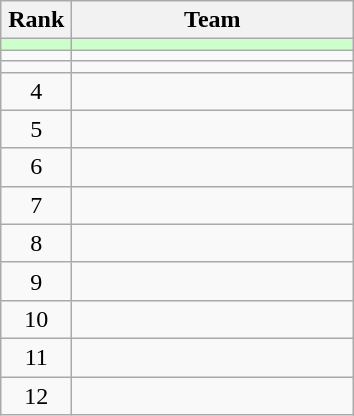<table class="wikitable" style="text-align: center;">
<tr>
<th width=40>Rank</th>
<th width=180>Team</th>
</tr>
<tr bgcolor=#ccffcc>
<td></td>
<td style="text-align:left;"></td>
</tr>
<tr>
<td></td>
<td style="text-align:left;"></td>
</tr>
<tr>
<td></td>
<td style="text-align:left;"></td>
</tr>
<tr>
<td>4</td>
<td style="text-align:left;"></td>
</tr>
<tr>
<td>5</td>
<td style="text-align:left;"></td>
</tr>
<tr>
<td>6</td>
<td style="text-align:left;"></td>
</tr>
<tr>
<td>7</td>
<td style="text-align:left;"></td>
</tr>
<tr>
<td>8</td>
<td style="text-align:left;"></td>
</tr>
<tr>
<td>9</td>
<td style="text-align:left;"></td>
</tr>
<tr>
<td>10</td>
<td style="text-align:left;"></td>
</tr>
<tr>
<td>11</td>
<td style="text-align:left;"></td>
</tr>
<tr>
<td>12</td>
<td style="text-align:left;"></td>
</tr>
</table>
